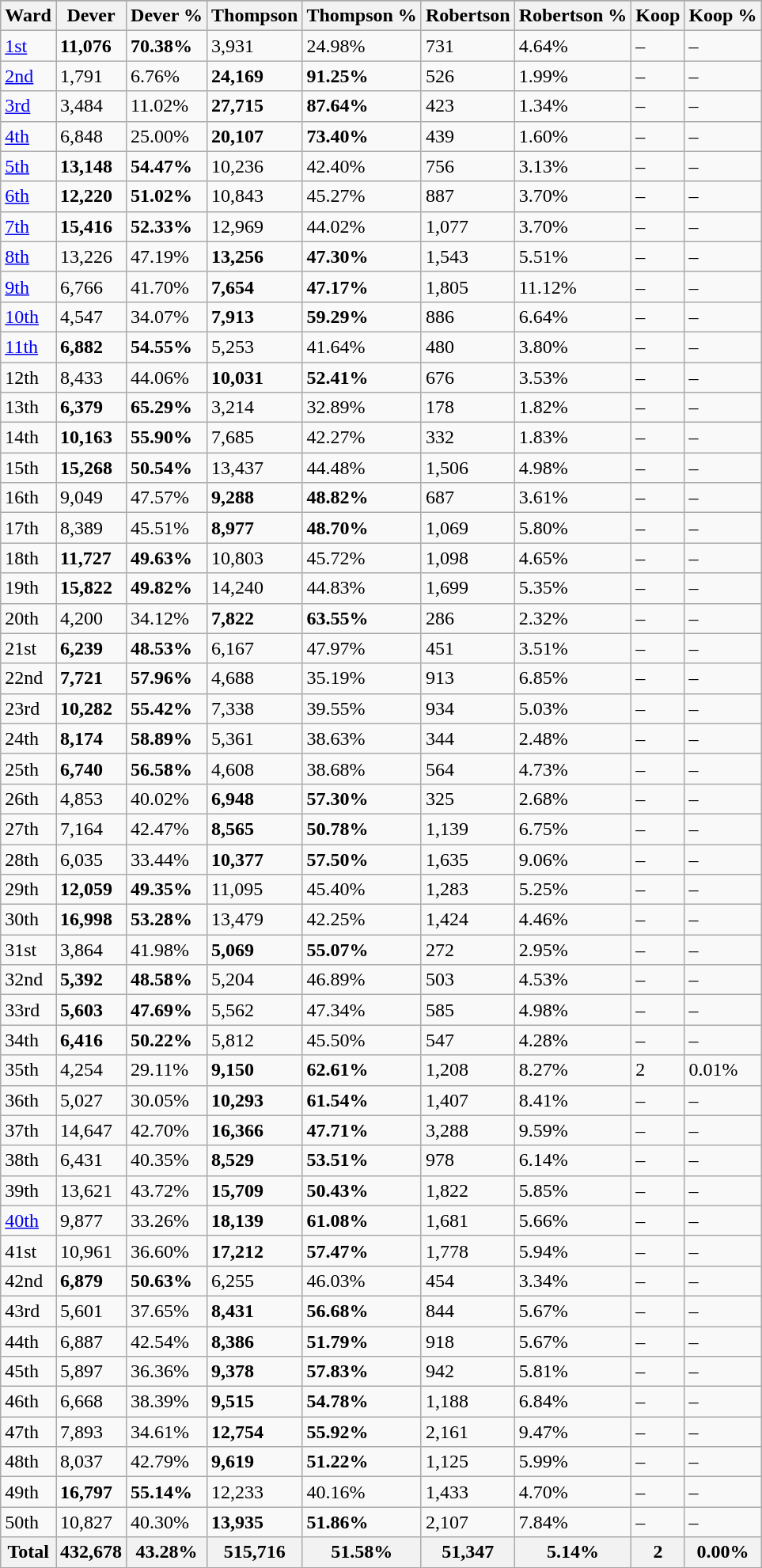<table class = "wikitable sortable mw-collapsible mw-collapsed">
<tr>
</tr>
<tr>
<th>Ward</th>
<th>Dever</th>
<th>Dever %</th>
<th>Thompson</th>
<th>Thompson %</th>
<th>Robertson</th>
<th>Robertson %</th>
<th>Koop</th>
<th>Koop %</th>
</tr>
<tr>
<td><a href='#'>1st</a></td>
<td><strong>11,076</strong></td>
<td><strong>70.38%</strong></td>
<td>3,931</td>
<td>24.98%</td>
<td>731</td>
<td>4.64%</td>
<td>–</td>
<td>–</td>
</tr>
<tr>
<td><a href='#'>2nd</a></td>
<td>1,791</td>
<td>6.76%</td>
<td><strong>24,169</strong></td>
<td><strong>91.25%</strong></td>
<td>526</td>
<td>1.99%</td>
<td>–</td>
<td>–</td>
</tr>
<tr>
<td><a href='#'>3rd</a></td>
<td>3,484</td>
<td>11.02%</td>
<td><strong>27,715</strong></td>
<td><strong>87.64%</strong></td>
<td>423</td>
<td>1.34%</td>
<td>–</td>
<td>–</td>
</tr>
<tr>
<td><a href='#'>4th</a></td>
<td>6,848</td>
<td>25.00%</td>
<td><strong>20,107</strong></td>
<td><strong>73.40%</strong></td>
<td>439</td>
<td>1.60%</td>
<td>–</td>
<td>–</td>
</tr>
<tr>
<td><a href='#'>5th</a></td>
<td><strong>13,148</strong></td>
<td><strong>54.47%</strong></td>
<td>10,236</td>
<td>42.40%</td>
<td>756</td>
<td>3.13%</td>
<td>–</td>
<td>–</td>
</tr>
<tr>
<td><a href='#'>6th</a></td>
<td><strong>12,220</strong></td>
<td><strong>51.02%</strong></td>
<td>10,843</td>
<td>45.27%</td>
<td>887</td>
<td>3.70%</td>
<td>–</td>
<td>–</td>
</tr>
<tr>
<td><a href='#'>7th</a></td>
<td><strong>15,416</strong></td>
<td><strong>52.33%</strong></td>
<td>12,969</td>
<td>44.02%</td>
<td>1,077</td>
<td>3.70%</td>
<td>–</td>
<td>–</td>
</tr>
<tr>
<td><a href='#'>8th</a></td>
<td>13,226</td>
<td>47.19%</td>
<td><strong>13,256</strong></td>
<td><strong>47.30%</strong></td>
<td>1,543</td>
<td>5.51%</td>
<td>–</td>
<td>–</td>
</tr>
<tr>
<td><a href='#'>9th</a></td>
<td>6,766</td>
<td>41.70%</td>
<td><strong>7,654</strong></td>
<td><strong>47.17%</strong></td>
<td>1,805</td>
<td>11.12%</td>
<td>–</td>
<td>–</td>
</tr>
<tr>
<td><a href='#'>10th</a></td>
<td>4,547</td>
<td>34.07%</td>
<td><strong>7,913</strong></td>
<td><strong>59.29%</strong></td>
<td>886</td>
<td>6.64%</td>
<td>–</td>
<td>–</td>
</tr>
<tr>
<td><a href='#'>11th</a></td>
<td><strong>6,882</strong></td>
<td><strong>54.55%</strong></td>
<td>5,253</td>
<td>41.64%</td>
<td>480</td>
<td>3.80%</td>
<td>–</td>
<td>–</td>
</tr>
<tr>
<td>12th</td>
<td>8,433</td>
<td>44.06%</td>
<td><strong>10,031</strong></td>
<td><strong>52.41%</strong></td>
<td>676</td>
<td>3.53%</td>
<td>–</td>
<td>–</td>
</tr>
<tr>
<td>13th</td>
<td><strong>6,379</strong></td>
<td><strong>65.29%</strong></td>
<td>3,214</td>
<td>32.89%</td>
<td>178</td>
<td>1.82%</td>
<td>–</td>
<td>–</td>
</tr>
<tr>
<td>14th</td>
<td><strong>10,163</strong></td>
<td><strong>55.90%</strong></td>
<td>7,685</td>
<td>42.27%</td>
<td>332</td>
<td>1.83%</td>
<td>–</td>
<td>–</td>
</tr>
<tr>
<td>15th</td>
<td><strong>15,268</strong></td>
<td><strong>50.54%</strong></td>
<td>13,437</td>
<td>44.48%</td>
<td>1,506</td>
<td>4.98%</td>
<td>–</td>
<td>–</td>
</tr>
<tr>
<td>16th</td>
<td>9,049</td>
<td>47.57%</td>
<td><strong>9,288</strong></td>
<td><strong>48.82%</strong></td>
<td>687</td>
<td>3.61%</td>
<td>–</td>
<td>–</td>
</tr>
<tr>
<td>17th</td>
<td>8,389</td>
<td>45.51%</td>
<td><strong>8,977</strong></td>
<td><strong>48.70%</strong></td>
<td>1,069</td>
<td>5.80%</td>
<td>–</td>
<td>–</td>
</tr>
<tr>
<td>18th</td>
<td><strong>11,727</strong></td>
<td><strong>49.63%</strong></td>
<td>10,803</td>
<td>45.72%</td>
<td>1,098</td>
<td>4.65%</td>
<td>–</td>
<td>–</td>
</tr>
<tr>
<td>19th</td>
<td><strong>15,822</strong></td>
<td><strong>49.82%</strong></td>
<td>14,240</td>
<td>44.83%</td>
<td>1,699</td>
<td>5.35%</td>
<td>–</td>
<td>–</td>
</tr>
<tr>
<td>20th</td>
<td>4,200</td>
<td>34.12%</td>
<td><strong>7,822</strong></td>
<td><strong>63.55%</strong></td>
<td>286</td>
<td>2.32%</td>
<td>–</td>
<td>–</td>
</tr>
<tr>
<td>21st</td>
<td><strong>6,239</strong></td>
<td><strong>48.53%</strong></td>
<td>6,167</td>
<td>47.97%</td>
<td>451</td>
<td>3.51%</td>
<td>–</td>
<td>–</td>
</tr>
<tr>
<td>22nd</td>
<td><strong>7,721</strong></td>
<td><strong>57.96%</strong></td>
<td>4,688</td>
<td>35.19%</td>
<td>913</td>
<td>6.85%</td>
<td>–</td>
<td>–</td>
</tr>
<tr>
<td>23rd</td>
<td><strong>10,282</strong></td>
<td><strong>55.42%</strong></td>
<td>7,338</td>
<td>39.55%</td>
<td>934</td>
<td>5.03%</td>
<td>–</td>
<td>–</td>
</tr>
<tr>
<td>24th</td>
<td><strong>8,174</strong></td>
<td><strong>58.89%</strong></td>
<td>5,361</td>
<td>38.63%</td>
<td>344</td>
<td>2.48%</td>
<td>–</td>
<td>–</td>
</tr>
<tr>
<td>25th</td>
<td><strong>6,740</strong></td>
<td><strong>56.58%</strong></td>
<td>4,608</td>
<td>38.68%</td>
<td>564</td>
<td>4.73%</td>
<td>–</td>
<td>–</td>
</tr>
<tr>
<td>26th</td>
<td>4,853</td>
<td>40.02%</td>
<td><strong>6,948</strong></td>
<td><strong>57.30%</strong></td>
<td>325</td>
<td>2.68%</td>
<td>–</td>
<td>–</td>
</tr>
<tr>
<td>27th</td>
<td>7,164</td>
<td>42.47%</td>
<td><strong>8,565</strong></td>
<td><strong>50.78%</strong></td>
<td>1,139</td>
<td>6.75%</td>
<td>–</td>
<td>–</td>
</tr>
<tr>
<td>28th</td>
<td>6,035</td>
<td>33.44%</td>
<td><strong>10,377</strong></td>
<td><strong>57.50%</strong></td>
<td>1,635</td>
<td>9.06%</td>
<td>–</td>
<td>–</td>
</tr>
<tr>
<td>29th</td>
<td><strong>12,059</strong></td>
<td><strong>49.35%</strong></td>
<td>11,095</td>
<td>45.40%</td>
<td>1,283</td>
<td>5.25%</td>
<td>–</td>
<td>–</td>
</tr>
<tr>
<td>30th</td>
<td><strong>16,998</strong></td>
<td><strong>53.28%</strong></td>
<td>13,479</td>
<td>42.25%</td>
<td>1,424</td>
<td>4.46%</td>
<td>–</td>
<td>–</td>
</tr>
<tr>
<td>31st</td>
<td>3,864</td>
<td>41.98%</td>
<td><strong>5,069</strong></td>
<td><strong>55.07%</strong></td>
<td>272</td>
<td>2.95%</td>
<td>–</td>
<td>–</td>
</tr>
<tr>
<td>32nd</td>
<td><strong>5,392</strong></td>
<td><strong>48.58%</strong></td>
<td>5,204</td>
<td>46.89%</td>
<td>503</td>
<td>4.53%</td>
<td>–</td>
<td>–</td>
</tr>
<tr>
<td>33rd</td>
<td><strong>5,603</strong></td>
<td><strong>47.69%</strong></td>
<td>5,562</td>
<td>47.34%</td>
<td>585</td>
<td>4.98%</td>
<td>–</td>
<td>–</td>
</tr>
<tr>
<td>34th</td>
<td><strong>6,416</strong></td>
<td><strong>50.22%</strong></td>
<td>5,812</td>
<td>45.50%</td>
<td>547</td>
<td>4.28%</td>
<td>–</td>
<td>–</td>
</tr>
<tr>
<td>35th</td>
<td>4,254</td>
<td>29.11%</td>
<td><strong>9,150</strong></td>
<td><strong>62.61%</strong></td>
<td>1,208</td>
<td>8.27%</td>
<td>2</td>
<td>0.01%</td>
</tr>
<tr>
<td>36th</td>
<td>5,027</td>
<td>30.05%</td>
<td><strong>10,293</strong></td>
<td><strong>61.54%</strong></td>
<td>1,407</td>
<td>8.41%</td>
<td>–</td>
<td>–</td>
</tr>
<tr>
<td>37th</td>
<td>14,647</td>
<td>42.70%</td>
<td><strong>16,366</strong></td>
<td><strong>47.71%</strong></td>
<td>3,288</td>
<td>9.59%</td>
<td>–</td>
<td>–</td>
</tr>
<tr>
<td>38th</td>
<td>6,431</td>
<td>40.35%</td>
<td><strong>8,529</strong></td>
<td><strong>53.51%</strong></td>
<td>978</td>
<td>6.14%</td>
<td>–</td>
<td>–</td>
</tr>
<tr>
<td>39th</td>
<td>13,621</td>
<td>43.72%</td>
<td><strong>15,709</strong></td>
<td><strong>50.43%</strong></td>
<td>1,822</td>
<td>5.85%</td>
<td>–</td>
<td>–</td>
</tr>
<tr>
<td><a href='#'>40th</a></td>
<td>9,877</td>
<td>33.26%</td>
<td><strong>18,139</strong></td>
<td><strong>61.08%</strong></td>
<td>1,681</td>
<td>5.66%</td>
<td>–</td>
<td>–</td>
</tr>
<tr>
<td>41st</td>
<td>10,961</td>
<td>36.60%</td>
<td><strong>17,212</strong></td>
<td><strong>57.47%</strong></td>
<td>1,778</td>
<td>5.94%</td>
<td>–</td>
<td>–</td>
</tr>
<tr>
<td>42nd</td>
<td><strong>6,879</strong></td>
<td><strong>50.63%</strong></td>
<td>6,255</td>
<td>46.03%</td>
<td>454</td>
<td>3.34%</td>
<td>–</td>
<td>–</td>
</tr>
<tr>
<td>43rd</td>
<td>5,601</td>
<td>37.65%</td>
<td><strong>8,431</strong></td>
<td><strong>56.68%</strong></td>
<td>844</td>
<td>5.67%</td>
<td>–</td>
<td>–</td>
</tr>
<tr>
<td>44th</td>
<td>6,887</td>
<td>42.54%</td>
<td><strong>8,386</strong></td>
<td><strong>51.79%</strong></td>
<td>918</td>
<td>5.67%</td>
<td>–</td>
<td>–</td>
</tr>
<tr>
<td>45th</td>
<td>5,897</td>
<td>36.36%</td>
<td><strong>9,378</strong></td>
<td><strong>57.83%</strong></td>
<td>942</td>
<td>5.81%</td>
<td>–</td>
<td>–</td>
</tr>
<tr>
<td>46th</td>
<td>6,668</td>
<td>38.39%</td>
<td><strong>9,515</strong></td>
<td><strong>54.78%</strong></td>
<td>1,188</td>
<td>6.84%</td>
<td>–</td>
<td>–</td>
</tr>
<tr>
<td>47th</td>
<td>7,893</td>
<td>34.61%</td>
<td><strong>12,754</strong></td>
<td><strong>55.92%</strong></td>
<td>2,161</td>
<td>9.47%</td>
<td>–</td>
<td>–</td>
</tr>
<tr>
<td>48th</td>
<td>8,037</td>
<td>42.79%</td>
<td><strong>9,619</strong></td>
<td><strong>51.22%</strong></td>
<td>1,125</td>
<td>5.99%</td>
<td>–</td>
<td>–</td>
</tr>
<tr>
<td>49th</td>
<td><strong>16,797</strong></td>
<td><strong>55.14%</strong></td>
<td>12,233</td>
<td>40.16%</td>
<td>1,433</td>
<td>4.70%</td>
<td>–</td>
<td>–</td>
</tr>
<tr>
<td>50th</td>
<td>10,827</td>
<td>40.30%</td>
<td><strong>13,935</strong></td>
<td><strong>51.86%</strong></td>
<td>2,107</td>
<td>7.84%</td>
<td>–</td>
<td>–</td>
</tr>
<tr>
<th>Total</th>
<th>432,678</th>
<th>43.28%</th>
<th>515,716</th>
<th>51.58%</th>
<th>51,347</th>
<th>5.14%</th>
<th>2</th>
<th>0.00%</th>
</tr>
</table>
